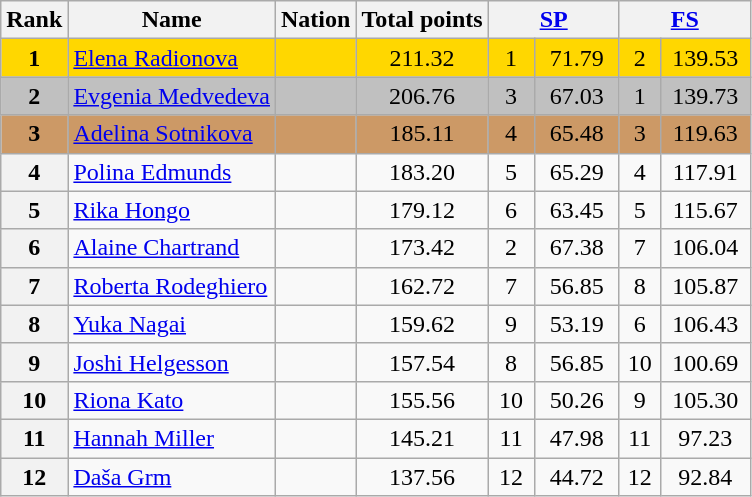<table class="wikitable sortable">
<tr>
<th>Rank</th>
<th>Name</th>
<th>Nation</th>
<th>Total points</th>
<th colspan="2" width="80px"><a href='#'>SP</a></th>
<th colspan="2" width="80px"><a href='#'>FS</a></th>
</tr>
<tr bgcolor="gold">
<td align="center"><strong>1</strong></td>
<td><a href='#'>Elena Radionova</a></td>
<td></td>
<td align="center">211.32</td>
<td align="center">1</td>
<td align="center">71.79</td>
<td align="center">2</td>
<td align="center">139.53</td>
</tr>
<tr bgcolor="silver">
<td align="center"><strong>2</strong></td>
<td><a href='#'>Evgenia Medvedeva</a></td>
<td></td>
<td align="center">206.76</td>
<td align="center">3</td>
<td align="center">67.03</td>
<td align="center">1</td>
<td align="center">139.73</td>
</tr>
<tr bgcolor="cc9966">
<td align="center"><strong>3</strong></td>
<td><a href='#'>Adelina Sotnikova</a></td>
<td></td>
<td align="center">185.11</td>
<td align="center">4</td>
<td align="center">65.48</td>
<td align="center">3</td>
<td align="center">119.63</td>
</tr>
<tr>
<th>4</th>
<td><a href='#'>Polina Edmunds</a></td>
<td></td>
<td align="center">183.20</td>
<td align="center">5</td>
<td align="center">65.29</td>
<td align="center">4</td>
<td align="center">117.91</td>
</tr>
<tr>
<th>5</th>
<td><a href='#'>Rika Hongo</a></td>
<td></td>
<td align="center">179.12</td>
<td align="center">6</td>
<td align="center">63.45</td>
<td align="center">5</td>
<td align="center">115.67</td>
</tr>
<tr>
<th>6</th>
<td><a href='#'>Alaine Chartrand</a></td>
<td></td>
<td align="center">173.42</td>
<td align="center">2</td>
<td align="center">67.38</td>
<td align="center">7</td>
<td align="center">106.04</td>
</tr>
<tr>
<th>7</th>
<td><a href='#'>Roberta Rodeghiero</a></td>
<td></td>
<td align="center">162.72</td>
<td align="center">7</td>
<td align="center">56.85</td>
<td align="center">8</td>
<td align="center">105.87</td>
</tr>
<tr>
<th>8</th>
<td><a href='#'>Yuka Nagai</a></td>
<td></td>
<td align="center">159.62</td>
<td align="center">9</td>
<td align="center">53.19</td>
<td align="center">6</td>
<td align="center">106.43</td>
</tr>
<tr>
<th>9</th>
<td><a href='#'>Joshi Helgesson</a></td>
<td></td>
<td align="center">157.54</td>
<td align="center">8</td>
<td align="center">56.85</td>
<td align="center">10</td>
<td align="center">100.69</td>
</tr>
<tr>
<th>10</th>
<td><a href='#'>Riona Kato</a></td>
<td></td>
<td align="center">155.56</td>
<td align="center">10</td>
<td align="center">50.26</td>
<td align="center">9</td>
<td align="center">105.30</td>
</tr>
<tr>
<th>11</th>
<td><a href='#'>Hannah Miller</a></td>
<td></td>
<td align="center">145.21</td>
<td align="center">11</td>
<td align="center">47.98</td>
<td align="center">11</td>
<td align="center">97.23</td>
</tr>
<tr>
<th>12</th>
<td><a href='#'>Daša Grm</a></td>
<td></td>
<td align="center">137.56</td>
<td align="center">12</td>
<td align="center">44.72</td>
<td align="center">12</td>
<td align="center">92.84</td>
</tr>
</table>
